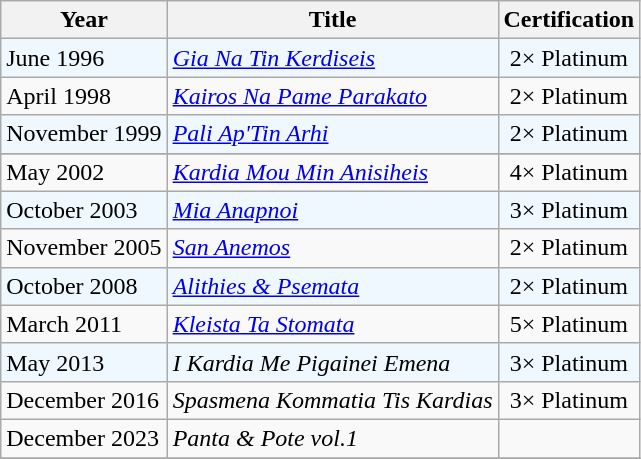<table class="wikitable">
<tr>
<th>Year</th>
<th>Title</th>
<th>Certification</th>
</tr>
<tr bgcolor="#F0F8FF">
<td>June 1996</td>
<td><em><a href='#'>Gia Na Tin Kerdiseis</a></em></td>
<td align="center">2× Platinum</td>
</tr>
<tr>
<td>April 1998</td>
<td><em><a href='#'>Kairos Na Pame Parakato</a></em></td>
<td align="center">2× Platinum</td>
</tr>
<tr bgcolor="#F0F8FF">
<td>November 1999</td>
<td><em><a href='#'>Pali Ap'Tin Arhi</a></em></td>
<td align="center">2× Platinum</td>
</tr>
<tr bgcolor="#F0F8FF">
</tr>
<tr>
<td>May 2002</td>
<td><em><a href='#'>Kardia Mou Min Anisiheis</a></em></td>
<td align="center">4× Platinum</td>
</tr>
<tr bgcolor="#F0F8FF">
<td>October 2003</td>
<td><em><a href='#'>Mia Anapnoi</a></em></td>
<td align="center">3× Platinum</td>
</tr>
<tr>
<td>November 2005</td>
<td><em><a href='#'>San Anemos</a></em></td>
<td align="center">2× Platinum</td>
</tr>
<tr bgcolor="#F0F8FF">
<td>October 2008</td>
<td><em><a href='#'>Alithies & Psemata</a></em></td>
<td align="center">2× Platinum</td>
</tr>
<tr>
<td>March 2011</td>
<td><em><a href='#'>Kleista Ta Stomata</a></em></td>
<td align="center">5× Platinum</td>
</tr>
<tr bgcolor="#F0F8FF">
<td>May 2013</td>
<td><em>I Kardia Me Pigainei Emena</em></td>
<td align="center">3× Platinum</td>
</tr>
<tr>
<td>December 2016</td>
<td><em>Spasmena Kommatia Tis Kardias</em></td>
<td align="center">3× Platinum</td>
</tr>
<tr>
<td>December 2023</td>
<td><em>Panta & Pote vol.1</em></td>
<td align="center"></td>
</tr>
<tr>
</tr>
</table>
